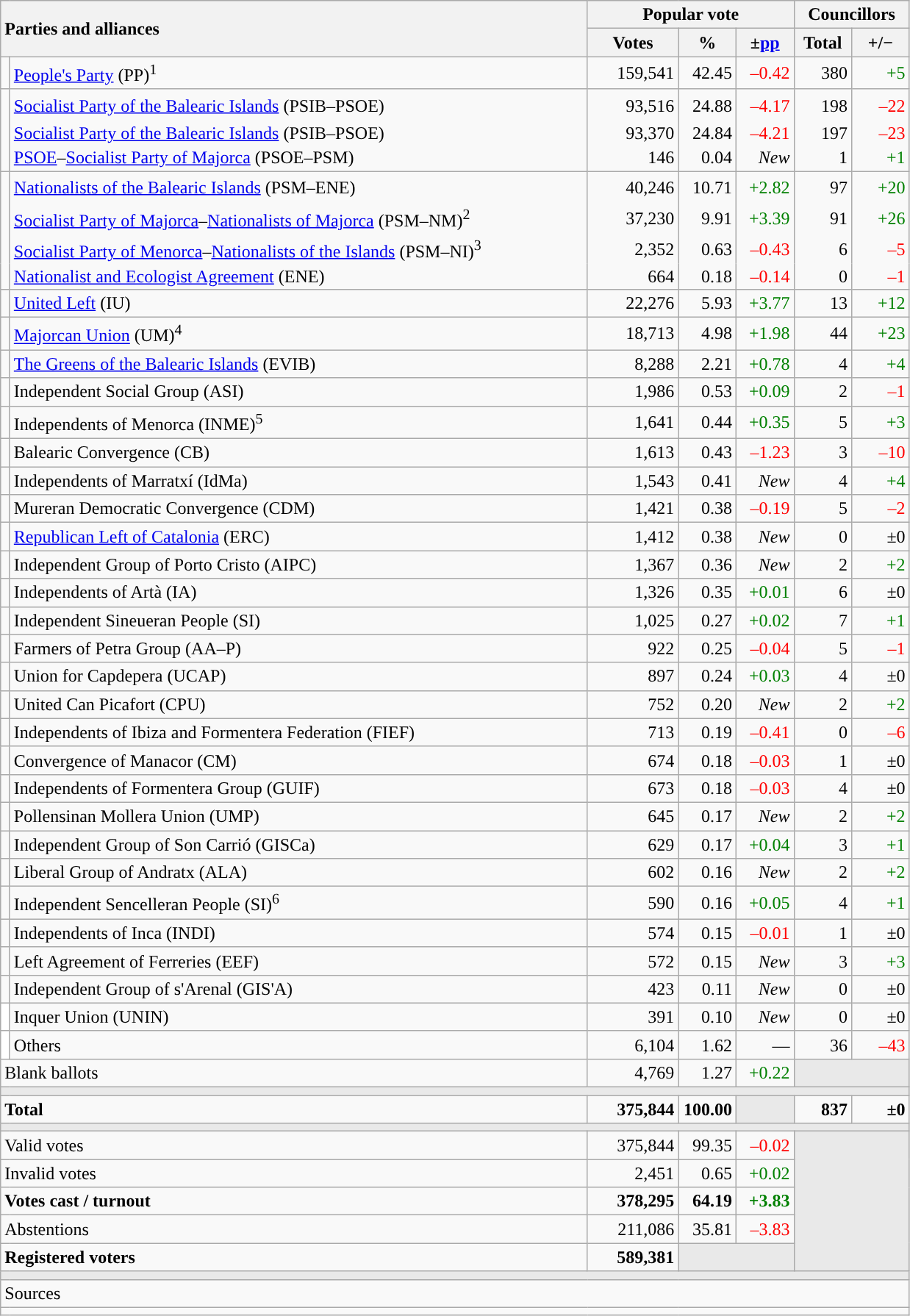<table class="wikitable" style="text-align:right;">
<tr>
<th style="text-align:left;" rowspan="2" colspan="2" width="525">Parties and alliances</th>
<th colspan="3">Popular vote</th>
<th colspan="2">Councillors</th>
</tr>
<tr>
<th width="75">Votes</th>
<th width="45">%</th>
<th width="45">±<a href='#'>pp</a></th>
<th width="45">Total</th>
<th width="45">+/−</th>
</tr>
<tr>
<td width="1" style="color:inherit;background:"></td>
<td align="left"><a href='#'>People's Party</a> (PP)<sup>1</sup></td>
<td>159,541</td>
<td>42.45</td>
<td style="color:red;">–0.42</td>
<td>380</td>
<td style="color:green;">+5</td>
</tr>
<tr style="line-height:22px;">
<td rowspan="3" style="color:inherit;background:"></td>
<td align="left"><a href='#'>Socialist Party of the Balearic Islands</a> (PSIB–PSOE)</td>
<td>93,516</td>
<td>24.88</td>
<td style="color:red;">–4.17</td>
<td>198</td>
<td style="color:red;">–22</td>
</tr>
<tr style="border-bottom-style:hidden; border-top-style:hidden; line-height:16px;">
<td align="left"><span><a href='#'>Socialist Party of the Balearic Islands</a> (PSIB–PSOE)</span></td>
<td>93,370</td>
<td>24.84</td>
<td style="color:red;">–4.21</td>
<td>197</td>
<td style="color:red;">–23</td>
</tr>
<tr style="line-height:16px;">
<td align="left"><span><a href='#'>PSOE</a>–<a href='#'>Socialist Party of Majorca</a> (PSOE–PSM)</span></td>
<td>146</td>
<td>0.04</td>
<td><em>New</em></td>
<td>1</td>
<td style="color:green;">+1</td>
</tr>
<tr style="line-height:22px;">
<td rowspan="4" style="color:inherit;background:"></td>
<td align="left"><a href='#'>Nationalists of the Balearic Islands</a> (PSM–ENE)</td>
<td>40,246</td>
<td>10.71</td>
<td style="color:green;">+2.82</td>
<td>97</td>
<td style="color:green;">+20</td>
</tr>
<tr style="border-bottom-style:hidden; border-top-style:hidden; line-height:16px;">
<td align="left"><span><a href='#'>Socialist Party of Majorca</a>–<a href='#'>Nationalists of Majorca</a> (PSM–NM)<sup>2</sup></span></td>
<td>37,230</td>
<td>9.91</td>
<td style="color:green;">+3.39</td>
<td>91</td>
<td style="color:green;">+26</td>
</tr>
<tr style="border-bottom-style:hidden; line-height:16px;">
<td align="left"><span><a href='#'>Socialist Party of Menorca</a>–<a href='#'>Nationalists of the Islands</a> (PSM–NI)<sup>3</sup></span></td>
<td>2,352</td>
<td>0.63</td>
<td style="color:red;">–0.43</td>
<td>6</td>
<td style="color:red;">–5</td>
</tr>
<tr style="line-height:16px;">
<td align="left"><span><a href='#'>Nationalist and Ecologist Agreement</a> (ENE)</span></td>
<td>664</td>
<td>0.18</td>
<td style="color:red;">–0.14</td>
<td>0</td>
<td style="color:red;">–1</td>
</tr>
<tr>
<td style="color:inherit;background:"></td>
<td align="left"><a href='#'>United Left</a> (IU)</td>
<td>22,276</td>
<td>5.93</td>
<td style="color:green;">+3.77</td>
<td>13</td>
<td style="color:green;">+12</td>
</tr>
<tr>
<td style="color:inherit;background:"></td>
<td align="left"><a href='#'>Majorcan Union</a> (UM)<sup>4</sup></td>
<td>18,713</td>
<td>4.98</td>
<td style="color:green;">+1.98</td>
<td>44</td>
<td style="color:green;">+23</td>
</tr>
<tr>
<td style="color:inherit;background:"></td>
<td align="left"><a href='#'>The Greens of the Balearic Islands</a> (EVIB)</td>
<td>8,288</td>
<td>2.21</td>
<td style="color:green;">+0.78</td>
<td>4</td>
<td style="color:green;">+4</td>
</tr>
<tr>
<td style="color:inherit;background:"></td>
<td align="left">Independent Social Group (ASI)</td>
<td>1,986</td>
<td>0.53</td>
<td style="color:green;">+0.09</td>
<td>2</td>
<td style="color:red;">–1</td>
</tr>
<tr>
<td style="color:inherit;background:"></td>
<td align="left">Independents of Menorca (INME)<sup>5</sup></td>
<td>1,641</td>
<td>0.44</td>
<td style="color:green;">+0.35</td>
<td>5</td>
<td style="color:green;">+3</td>
</tr>
<tr>
<td style="color:inherit;background:"></td>
<td align="left">Balearic Convergence (CB)</td>
<td>1,613</td>
<td>0.43</td>
<td style="color:red;">–1.23</td>
<td>3</td>
<td style="color:red;">–10</td>
</tr>
<tr>
<td style="color:inherit;background:"></td>
<td align="left">Independents of Marratxí (IdMa)</td>
<td>1,543</td>
<td>0.41</td>
<td><em>New</em></td>
<td>4</td>
<td style="color:green;">+4</td>
</tr>
<tr>
<td style="color:inherit;background:"></td>
<td align="left">Mureran Democratic Convergence (CDM)</td>
<td>1,421</td>
<td>0.38</td>
<td style="color:red;">–0.19</td>
<td>5</td>
<td style="color:red;">–2</td>
</tr>
<tr>
<td style="color:inherit;background:"></td>
<td align="left"><a href='#'>Republican Left of Catalonia</a> (ERC)</td>
<td>1,412</td>
<td>0.38</td>
<td><em>New</em></td>
<td>0</td>
<td>±0</td>
</tr>
<tr>
<td style="color:inherit;background:"></td>
<td align="left">Independent Group of Porto Cristo (AIPC)</td>
<td>1,367</td>
<td>0.36</td>
<td><em>New</em></td>
<td>2</td>
<td style="color:green;">+2</td>
</tr>
<tr>
<td style="color:inherit;background:"></td>
<td align="left">Independents of Artà (IA)</td>
<td>1,326</td>
<td>0.35</td>
<td style="color:green;">+0.01</td>
<td>6</td>
<td>±0</td>
</tr>
<tr>
<td style="color:inherit;background:"></td>
<td align="left">Independent Sineueran People (SI)</td>
<td>1,025</td>
<td>0.27</td>
<td style="color:green;">+0.02</td>
<td>7</td>
<td style="color:green;">+1</td>
</tr>
<tr>
<td style="color:inherit;background:"></td>
<td align="left">Farmers of Petra Group (AA–P)</td>
<td>922</td>
<td>0.25</td>
<td style="color:red;">–0.04</td>
<td>5</td>
<td style="color:red;">–1</td>
</tr>
<tr>
<td style="color:inherit;background:"></td>
<td align="left">Union for Capdepera (UCAP)</td>
<td>897</td>
<td>0.24</td>
<td style="color:green;">+0.03</td>
<td>4</td>
<td>±0</td>
</tr>
<tr>
<td style="color:inherit;background:"></td>
<td align="left">United Can Picafort (CPU)</td>
<td>752</td>
<td>0.20</td>
<td><em>New</em></td>
<td>2</td>
<td style="color:green;">+2</td>
</tr>
<tr>
<td style="color:inherit;background:"></td>
<td align="left">Independents of Ibiza and Formentera Federation (FIEF)</td>
<td>713</td>
<td>0.19</td>
<td style="color:red;">–0.41</td>
<td>0</td>
<td style="color:red;">–6</td>
</tr>
<tr>
<td style="color:inherit;background:"></td>
<td align="left">Convergence of Manacor (CM)</td>
<td>674</td>
<td>0.18</td>
<td style="color:red;">–0.03</td>
<td>1</td>
<td>±0</td>
</tr>
<tr>
<td style="color:inherit;background:"></td>
<td align="left">Independents of Formentera Group (GUIF)</td>
<td>673</td>
<td>0.18</td>
<td style="color:red;">–0.03</td>
<td>4</td>
<td>±0</td>
</tr>
<tr>
<td style="color:inherit;background:"></td>
<td align="left">Pollensinan Mollera Union (UMP)</td>
<td>645</td>
<td>0.17</td>
<td><em>New</em></td>
<td>2</td>
<td style="color:green;">+2</td>
</tr>
<tr>
<td style="color:inherit;background:"></td>
<td align="left">Independent Group of Son Carrió (GISCa)</td>
<td>629</td>
<td>0.17</td>
<td style="color:green;">+0.04</td>
<td>3</td>
<td style="color:green;">+1</td>
</tr>
<tr>
<td style="color:inherit;background:"></td>
<td align="left">Liberal Group of Andratx (ALA)</td>
<td>602</td>
<td>0.16</td>
<td><em>New</em></td>
<td>2</td>
<td style="color:green;">+2</td>
</tr>
<tr>
<td style="color:inherit;background:"></td>
<td align="left">Independent Sencelleran People (SI)<sup>6</sup></td>
<td>590</td>
<td>0.16</td>
<td style="color:green;">+0.05</td>
<td>4</td>
<td style="color:green;">+1</td>
</tr>
<tr>
<td style="color:inherit;background:"></td>
<td align="left">Independents of Inca (INDI)</td>
<td>574</td>
<td>0.15</td>
<td style="color:red;">–0.01</td>
<td>1</td>
<td>±0</td>
</tr>
<tr>
<td style="color:inherit;background:"></td>
<td align="left">Left Agreement of Ferreries (EEF)</td>
<td>572</td>
<td>0.15</td>
<td><em>New</em></td>
<td>3</td>
<td style="color:green;">+3</td>
</tr>
<tr>
<td style="color:inherit;background:"></td>
<td align="left">Independent Group of s'Arenal (GIS'A)</td>
<td>423</td>
<td>0.11</td>
<td><em>New</em></td>
<td>0</td>
<td>±0</td>
</tr>
<tr>
<td bgcolor="white"></td>
<td align="left">Inquer Union (UNIN)</td>
<td>391</td>
<td>0.10</td>
<td><em>New</em></td>
<td>0</td>
<td>±0</td>
</tr>
<tr>
<td bgcolor="white"></td>
<td align="left">Others</td>
<td>6,104</td>
<td>1.62</td>
<td>—</td>
<td>36</td>
<td style="color:red;">–43</td>
</tr>
<tr>
<td align="left" colspan="2">Blank ballots</td>
<td>4,769</td>
<td>1.27</td>
<td style="color:green;">+0.22</td>
<td bgcolor="#E9E9E9" colspan="2"></td>
</tr>
<tr>
<td colspan="7" bgcolor="#E9E9E9"></td>
</tr>
<tr style="font-weight:bold;">
<td align="left" colspan="2">Total</td>
<td>375,844</td>
<td>100.00</td>
<td bgcolor="#E9E9E9"></td>
<td>837</td>
<td>±0</td>
</tr>
<tr>
<td colspan="7" bgcolor="#E9E9E9"></td>
</tr>
<tr>
<td align="left" colspan="2">Valid votes</td>
<td>375,844</td>
<td>99.35</td>
<td style="color:red;">–0.02</td>
<td bgcolor="#E9E9E9" colspan="2" rowspan="5"></td>
</tr>
<tr>
<td align="left" colspan="2">Invalid votes</td>
<td>2,451</td>
<td>0.65</td>
<td style="color:green;">+0.02</td>
</tr>
<tr style="font-weight:bold;">
<td align="left" colspan="2">Votes cast / turnout</td>
<td>378,295</td>
<td>64.19</td>
<td style="color:green;">+3.83</td>
</tr>
<tr>
<td align="left" colspan="2">Abstentions</td>
<td>211,086</td>
<td>35.81</td>
<td style="color:red;">–3.83</td>
</tr>
<tr style="font-weight:bold;">
<td align="left" colspan="2">Registered voters</td>
<td>589,381</td>
<td bgcolor="#E9E9E9" colspan="2"></td>
</tr>
<tr>
<td colspan="7" bgcolor="#E9E9E9"></td>
</tr>
<tr>
<td align="left" colspan="7">Sources</td>
</tr>
<tr>
<td colspan="7" style="text-align:left; max-width:790px;"></td>
</tr>
</table>
